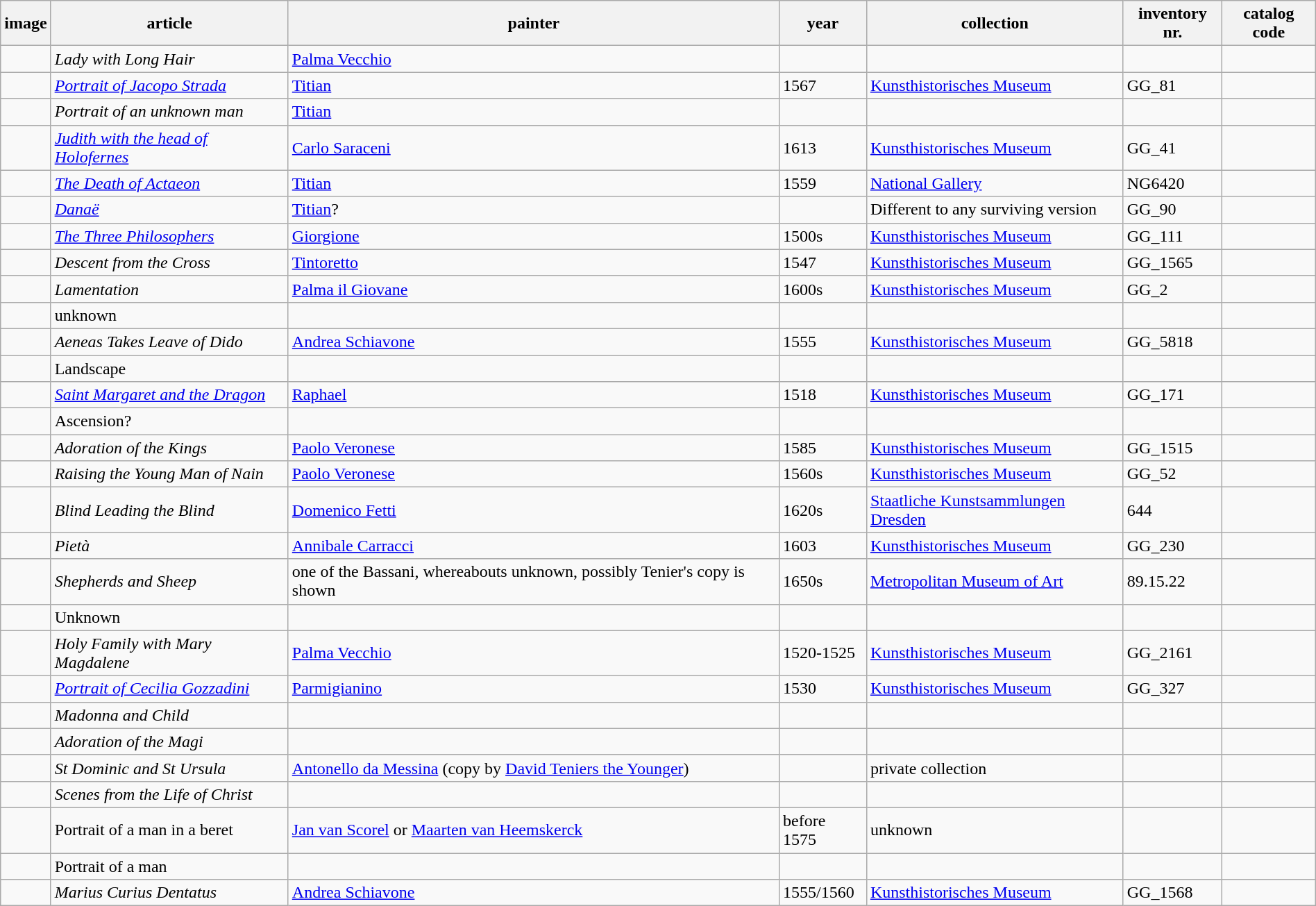<table class='wikitable sortable' style='width:100%'>
<tr>
<th>image</th>
<th>article</th>
<th>painter</th>
<th>year</th>
<th>collection</th>
<th>inventory nr.</th>
<th>catalog code</th>
</tr>
<tr>
<td></td>
<td><em>Lady with Long Hair</em></td>
<td><a href='#'>Palma Vecchio</a></td>
<td></td>
<td></td>
<td></td>
<td></td>
</tr>
<tr>
<td></td>
<td><em><a href='#'>Portrait of Jacopo Strada</a></em></td>
<td><a href='#'>Titian</a></td>
<td>1567</td>
<td><a href='#'>Kunsthistorisches Museum</a></td>
<td>GG_81</td>
<td></td>
</tr>
<tr>
<td></td>
<td><em>Portrait of an unknown man</em></td>
<td><a href='#'>Titian</a></td>
<td></td>
<td></td>
<td></td>
<td></td>
</tr>
<tr>
<td></td>
<td><em><a href='#'>Judith with the head of Holofernes</a></em></td>
<td><a href='#'>Carlo Saraceni</a></td>
<td>1613</td>
<td><a href='#'>Kunsthistorisches Museum</a></td>
<td>GG_41</td>
<td></td>
</tr>
<tr>
<td></td>
<td><em><a href='#'>The Death of Actaeon</a></em></td>
<td><a href='#'>Titian</a></td>
<td>1559</td>
<td><a href='#'>National Gallery</a></td>
<td>NG6420</td>
<td></td>
</tr>
<tr>
<td></td>
<td><em><a href='#'>Danaë</a></em></td>
<td><a href='#'>Titian</a>?</td>
<td></td>
<td>Different to any surviving version</td>
<td>GG_90</td>
<td></td>
</tr>
<tr>
<td></td>
<td><em><a href='#'>The Three Philosophers</a></em></td>
<td><a href='#'>Giorgione</a></td>
<td>1500s</td>
<td><a href='#'>Kunsthistorisches Museum</a></td>
<td>GG_111</td>
<td></td>
</tr>
<tr>
<td></td>
<td><em>Descent from the Cross</em></td>
<td><a href='#'>Tintoretto</a></td>
<td>1547</td>
<td><a href='#'>Kunsthistorisches Museum</a></td>
<td>GG_1565</td>
<td></td>
</tr>
<tr>
<td></td>
<td><em>Lamentation</em></td>
<td><a href='#'>Palma il Giovane</a></td>
<td>1600s</td>
<td><a href='#'>Kunsthistorisches Museum</a></td>
<td>GG_2</td>
<td></td>
</tr>
<tr>
<td></td>
<td>unknown</td>
<td></td>
<td></td>
<td></td>
<td></td>
<td></td>
</tr>
<tr>
<td></td>
<td><em>Aeneas Takes Leave of Dido</em></td>
<td><a href='#'>Andrea Schiavone</a></td>
<td>1555</td>
<td><a href='#'>Kunsthistorisches Museum</a></td>
<td>GG_5818</td>
<td></td>
</tr>
<tr>
<td></td>
<td>Landscape</td>
<td></td>
<td></td>
<td></td>
<td></td>
<td></td>
</tr>
<tr>
<td></td>
<td><em><a href='#'>Saint Margaret and the Dragon</a></em></td>
<td><a href='#'>Raphael</a></td>
<td>1518</td>
<td><a href='#'>Kunsthistorisches Museum</a></td>
<td>GG_171</td>
<td></td>
</tr>
<tr>
<td></td>
<td>Ascension?</td>
<td></td>
<td></td>
<td></td>
<td></td>
<td></td>
</tr>
<tr>
<td></td>
<td><em>Adoration of the Kings</em></td>
<td><a href='#'>Paolo Veronese</a></td>
<td>1585</td>
<td><a href='#'>Kunsthistorisches Museum</a></td>
<td>GG_1515</td>
<td></td>
</tr>
<tr>
<td></td>
<td><em>Raising the Young Man of Nain</em></td>
<td><a href='#'>Paolo Veronese</a></td>
<td>1560s</td>
<td><a href='#'>Kunsthistorisches Museum</a></td>
<td>GG_52</td>
<td></td>
</tr>
<tr>
<td></td>
<td><em>Blind Leading the Blind</em></td>
<td><a href='#'>Domenico Fetti</a></td>
<td>1620s</td>
<td><a href='#'>Staatliche Kunstsammlungen Dresden</a></td>
<td>644</td>
<td></td>
</tr>
<tr>
<td></td>
<td><em>Pietà</em></td>
<td><a href='#'>Annibale Carracci</a></td>
<td>1603</td>
<td><a href='#'>Kunsthistorisches Museum</a></td>
<td>GG_230</td>
<td></td>
</tr>
<tr>
<td></td>
<td><em>Shepherds and Sheep</em></td>
<td>one of the Bassani, whereabouts unknown, possibly Tenier's copy is shown</td>
<td>1650s</td>
<td><a href='#'>Metropolitan Museum of Art</a></td>
<td>89.15.22</td>
<td></td>
</tr>
<tr>
<td></td>
<td>Unknown</td>
<td></td>
<td></td>
<td></td>
<td></td>
<td></td>
</tr>
<tr>
<td></td>
<td><em>Holy Family with Mary Magdalene</em></td>
<td><a href='#'>Palma Vecchio</a></td>
<td>1520-1525</td>
<td><a href='#'>Kunsthistorisches Museum</a></td>
<td>GG_2161</td>
<td></td>
</tr>
<tr>
<td></td>
<td><em><a href='#'>Portrait of Cecilia Gozzadini</a></em></td>
<td><a href='#'>Parmigianino</a></td>
<td>1530</td>
<td><a href='#'>Kunsthistorisches Museum</a></td>
<td>GG_327</td>
<td></td>
</tr>
<tr>
<td></td>
<td><em>Madonna and Child</em></td>
<td></td>
<td></td>
<td></td>
<td></td>
<td></td>
</tr>
<tr>
<td></td>
<td><em>Adoration of the Magi</em></td>
<td></td>
<td></td>
<td></td>
<td></td>
<td></td>
</tr>
<tr>
<td></td>
<td><em>St Dominic and St Ursula</em></td>
<td><a href='#'>Antonello da Messina</a> (copy by <a href='#'>David Teniers the Younger</a>)</td>
<td></td>
<td>private collection</td>
<td></td>
<td></td>
</tr>
<tr>
<td></td>
<td><em>Scenes from the Life of Christ</em></td>
<td></td>
<td></td>
<td></td>
<td></td>
<td></td>
</tr>
<tr>
<td></td>
<td>Portrait of a man in a beret</td>
<td><a href='#'>Jan van Scorel</a> or <a href='#'>Maarten van Heemskerck</a></td>
<td>before 1575</td>
<td>unknown</td>
<td></td>
<td></td>
</tr>
<tr>
<td></td>
<td>Portrait of a man</td>
<td></td>
<td></td>
<td></td>
<td></td>
<td></td>
</tr>
<tr>
<td></td>
<td><em>Marius Curius Dentatus</em></td>
<td><a href='#'>Andrea Schiavone</a></td>
<td>1555/1560</td>
<td><a href='#'>Kunsthistorisches Museum</a></td>
<td>GG_1568</td>
<td></td>
</tr>
</table>
